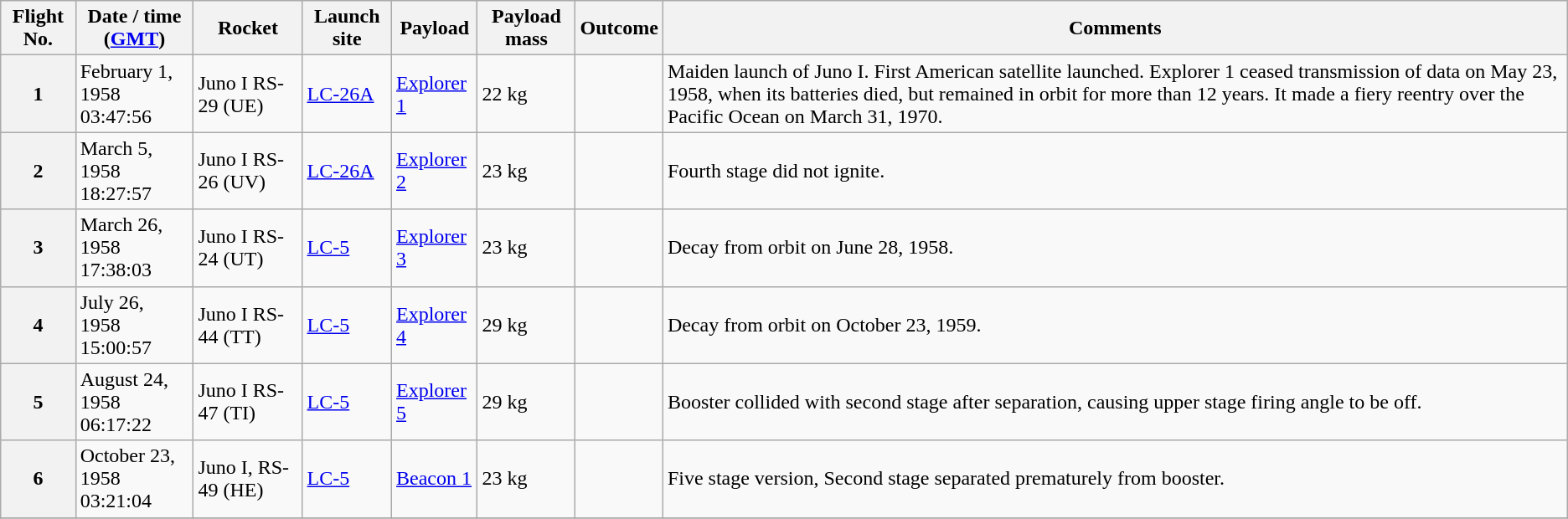<table class="wikitable sortable plainrowheaders">
<tr>
<th scope="col">Flight No.</th>
<th scope="col">Date / time (<a href='#'>GMT</a>)</th>
<th scope="col">Rocket</th>
<th scope="col">Launch site</th>
<th scope="col">Payload</th>
<th scope="col">Payload mass</th>
<th scope="col">Outcome</th>
<th>Comments</th>
</tr>
<tr>
<th scope="row" style="text-align:center;">1</th>
<td>February 1, 1958<br>03:47:56</td>
<td>Juno I RS-29 (UE)</td>
<td><a href='#'>LC-26A</a></td>
<td><a href='#'>Explorer 1</a></td>
<td>22 kg</td>
<td></td>
<td>Maiden launch of Juno I. First American satellite launched. Explorer 1 ceased transmission of data on May 23, 1958, when its batteries died, but remained in orbit for more than 12 years. It made a fiery reentry over the Pacific Ocean on March 31, 1970.</td>
</tr>
<tr>
<th scope="row" style="text-align:center;">2</th>
<td>March 5, 1958<br>18:27:57</td>
<td>Juno I  RS-26 (UV)</td>
<td><a href='#'>LC-26A</a></td>
<td><a href='#'>Explorer 2</a></td>
<td>23 kg</td>
<td></td>
<td>Fourth stage did not ignite.</td>
</tr>
<tr>
<th scope="row" style="text-align:center;">3</th>
<td>March 26, 1958<br>17:38:03</td>
<td>Juno I RS-24 (UT)</td>
<td><a href='#'>LC-5</a></td>
<td><a href='#'>Explorer 3</a></td>
<td>23 kg</td>
<td></td>
<td>Decay from orbit on June 28, 1958.</td>
</tr>
<tr>
<th scope="row" style="text-align:center;">4</th>
<td>July 26, 1958<br>15:00:57</td>
<td>Juno I RS-44 (TT)</td>
<td><a href='#'>LC-5</a></td>
<td><a href='#'>Explorer 4</a></td>
<td>29 kg</td>
<td></td>
<td>Decay from orbit on October 23, 1959.</td>
</tr>
<tr>
<th scope="row" style="text-align:center;">5</th>
<td>August 24, 1958<br>06:17:22</td>
<td>Juno I RS-47 (TI)</td>
<td><a href='#'>LC-5</a></td>
<td><a href='#'>Explorer 5</a></td>
<td>29 kg</td>
<td></td>
<td>Booster collided with second stage after separation, causing upper stage firing angle to be off.</td>
</tr>
<tr>
<th scope="row" style="text-align:center;">6</th>
<td>October 23, 1958<br>03:21:04</td>
<td>Juno I, RS-49 (HE)</td>
<td><a href='#'>LC-5</a></td>
<td><a href='#'>Beacon 1</a></td>
<td>23 kg</td>
<td></td>
<td>Five stage version, Second stage separated prematurely from booster.</td>
</tr>
<tr>
</tr>
</table>
